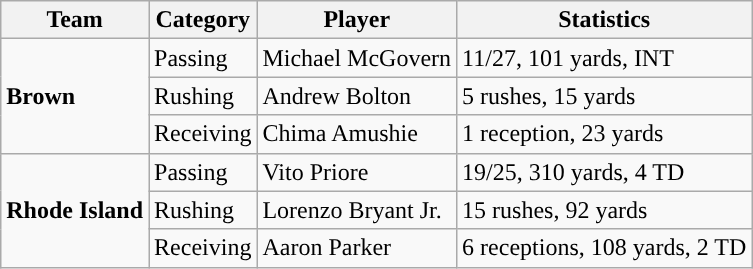<table class="wikitable" style="float: left;">
<tr>
<th>Team</th>
<th>Category</th>
<th>Player</th>
<th>Statistics</th>
</tr>
<tr>
<td rowspan=3><strong>Brown</strong></td>
<td>Passing</td>
<td>Michael McGovern</td>
<td>11/27, 101 yards, INT</td>
</tr>
<tr>
<td>Rushing</td>
<td>Andrew Bolton</td>
<td>5 rushes, 15 yards</td>
</tr>
<tr>
<td>Receiving</td>
<td>Chima Amushie</td>
<td>1 reception, 23 yards</td>
</tr>
<tr>
<td rowspan=3><strong>Rhode Island</strong></td>
<td>Passing</td>
<td>Vito Priore</td>
<td>19/25, 310 yards, 4 TD</td>
</tr>
<tr>
<td>Rushing</td>
<td>Lorenzo Bryant Jr.</td>
<td>15 rushes, 92 yards</td>
</tr>
<tr>
<td>Receiving</td>
<td>Aaron Parker</td>
<td>6 receptions, 108 yards, 2 TD</td>
</tr>
</table>
